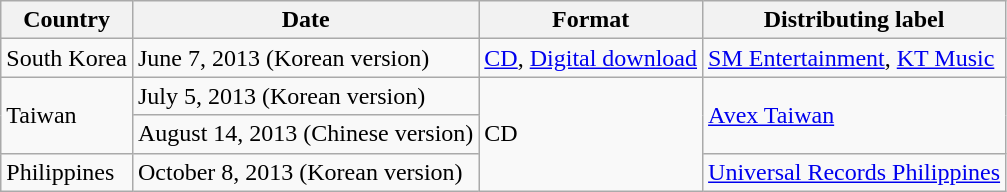<table class="wikitable">
<tr>
<th>Country</th>
<th>Date</th>
<th>Format</th>
<th>Distributing label</th>
</tr>
<tr>
<td>South Korea</td>
<td>June 7, 2013 (Korean version)</td>
<td><a href='#'>CD</a>, <a href='#'>Digital download</a></td>
<td><a href='#'>SM Entertainment</a>, <a href='#'>KT Music</a></td>
</tr>
<tr>
<td rowspan="2">Taiwan</td>
<td>July 5, 2013 (Korean version)</td>
<td rowspan="3">CD</td>
<td rowspan="2"><a href='#'>Avex Taiwan</a></td>
</tr>
<tr>
<td>August 14, 2013 (Chinese version)</td>
</tr>
<tr>
<td>Philippines</td>
<td>October 8, 2013 (Korean version)</td>
<td><a href='#'>Universal Records Philippines</a></td>
</tr>
</table>
